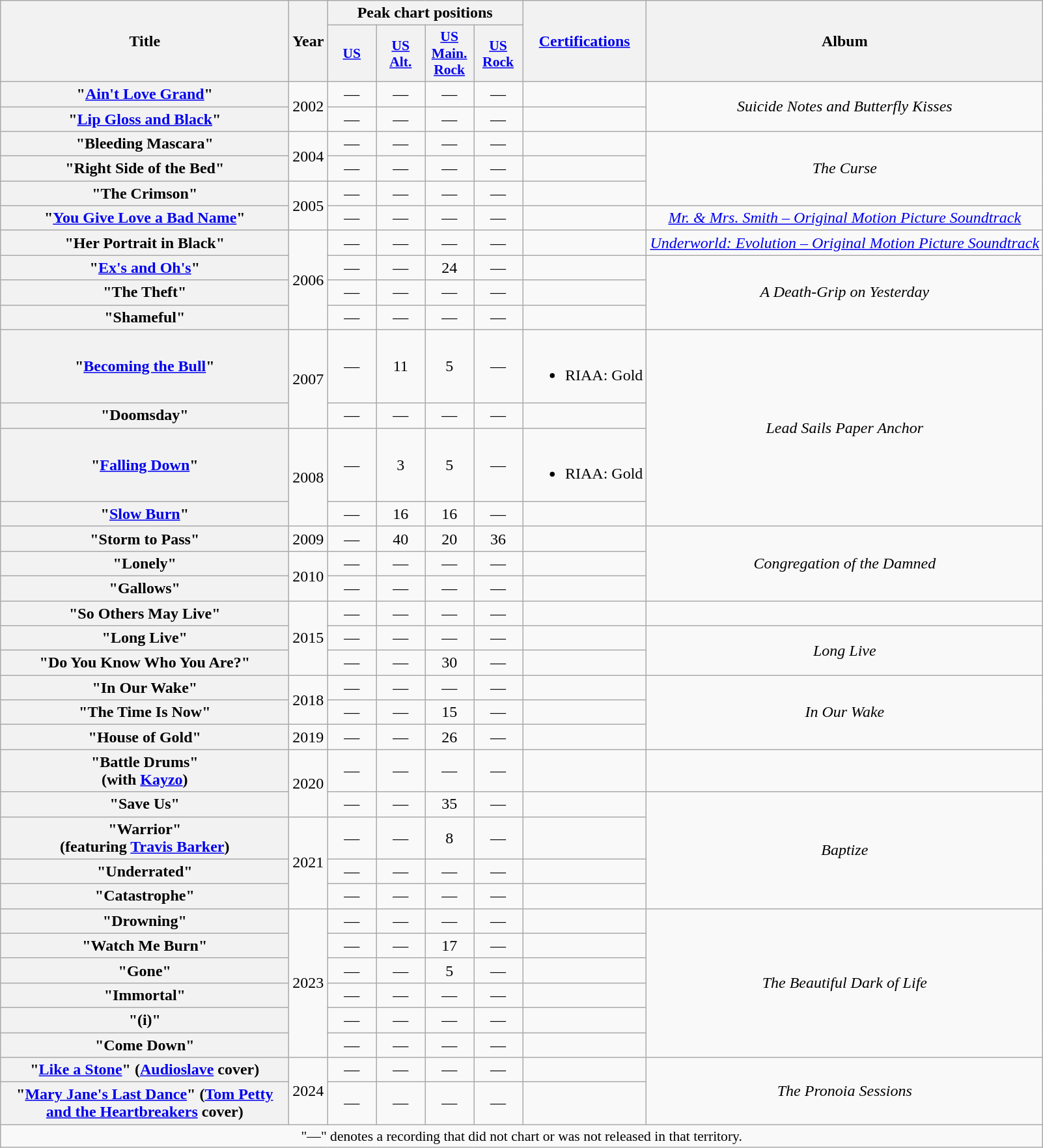<table class="wikitable plainrowheaders" style="text-align:center;">
<tr>
<th scope="col" rowspan="2" style="width:18em;">Title</th>
<th scope="col" rowspan="2">Year</th>
<th scope="col" colspan="4">Peak chart positions</th>
<th rowspan="2" scope="col"><a href='#'>Certifications</a></th>
<th rowspan="2" scope="col">Album</th>
</tr>
<tr>
<th scope="col" style="width:3em;font-size:90%;"><a href='#'>US</a><br></th>
<th scope="col" style="width:3em;font-size:90%;"><a href='#'>US<br>Alt.</a><br></th>
<th scope="col" style="width:3em;font-size:90%;"><a href='#'>US<br>Main.<br>Rock</a><br></th>
<th scope="col" style="width:3em;font-size:90%;"><a href='#'>US<br>Rock</a><br></th>
</tr>
<tr>
<th scope="row">"<a href='#'>Ain't Love Grand</a>"</th>
<td rowspan="2">2002</td>
<td>—</td>
<td>—</td>
<td>—</td>
<td>—</td>
<td></td>
<td rowspan="2"><em>Suicide Notes and Butterfly Kisses</em></td>
</tr>
<tr>
<th scope="row">"<a href='#'>Lip Gloss and Black</a>"</th>
<td>—</td>
<td>—</td>
<td>—</td>
<td>—</td>
<td></td>
</tr>
<tr>
<th scope="row">"Bleeding Mascara"</th>
<td rowspan="2">2004</td>
<td>—</td>
<td>—</td>
<td>—</td>
<td>—</td>
<td></td>
<td rowspan="3"><em>The Curse</em></td>
</tr>
<tr>
<th scope="row">"Right Side of the Bed"</th>
<td>—</td>
<td>—</td>
<td>—</td>
<td>—</td>
<td></td>
</tr>
<tr>
<th scope="row">"The Crimson"</th>
<td rowspan="2">2005</td>
<td>—</td>
<td>—</td>
<td>—</td>
<td>—</td>
<td></td>
</tr>
<tr>
<th scope="row">"<a href='#'>You Give Love a Bad Name</a>"</th>
<td>—</td>
<td>—</td>
<td>—</td>
<td>—</td>
<td></td>
<td><em><a href='#'>Mr. & Mrs. Smith – Original Motion Picture Soundtrack</a></em></td>
</tr>
<tr>
<th scope="row">"Her Portrait in Black"</th>
<td rowspan="4">2006</td>
<td>—</td>
<td>—</td>
<td>—</td>
<td>—</td>
<td></td>
<td><em><a href='#'>Underworld: Evolution – Original Motion Picture Soundtrack</a></em></td>
</tr>
<tr>
<th scope="row">"<a href='#'>Ex's and Oh's</a>"</th>
<td>—</td>
<td>—</td>
<td>24</td>
<td>—</td>
<td></td>
<td rowspan="3"><em>A Death-Grip on Yesterday</em></td>
</tr>
<tr>
<th scope="row">"The Theft"</th>
<td>—</td>
<td>—</td>
<td>—</td>
<td>—</td>
<td></td>
</tr>
<tr>
<th scope="row">"Shameful"</th>
<td>—</td>
<td>—</td>
<td>—</td>
<td>—</td>
<td></td>
</tr>
<tr>
<th scope="row">"<a href='#'>Becoming the Bull</a>"</th>
<td rowspan="2">2007</td>
<td>—</td>
<td>11</td>
<td>5</td>
<td>—</td>
<td><br><ul><li>RIAA: Gold</li></ul></td>
<td rowspan="4"><em>Lead Sails Paper Anchor</em></td>
</tr>
<tr>
<th scope="row">"Doomsday"</th>
<td>—</td>
<td>—</td>
<td>—</td>
<td>—</td>
<td></td>
</tr>
<tr>
<th scope="row">"<a href='#'>Falling Down</a>"</th>
<td rowspan="2">2008</td>
<td>—</td>
<td>3</td>
<td>5</td>
<td>—</td>
<td><br><ul><li>RIAA: Gold</li></ul></td>
</tr>
<tr>
<th scope="row">"<a href='#'>Slow Burn</a>"</th>
<td>—</td>
<td>16</td>
<td>16</td>
<td>—</td>
<td></td>
</tr>
<tr>
<th scope="row">"Storm to Pass"</th>
<td>2009</td>
<td>—</td>
<td>40</td>
<td>20</td>
<td>36</td>
<td></td>
<td rowspan="3"><em>Congregation of the Damned</em></td>
</tr>
<tr>
<th scope="row">"Lonely"</th>
<td rowspan="2">2010</td>
<td>—</td>
<td>—</td>
<td>—</td>
<td>—</td>
<td></td>
</tr>
<tr>
<th scope="row">"Gallows"</th>
<td>—</td>
<td>—</td>
<td>—</td>
<td>—</td>
<td></td>
</tr>
<tr>
<th scope="row">"So Others May Live"</th>
<td rowspan="3">2015</td>
<td>—</td>
<td>—</td>
<td>—</td>
<td>—</td>
<td></td>
<td></td>
</tr>
<tr>
<th scope="row">"Long Live"</th>
<td>—</td>
<td>—</td>
<td>—</td>
<td>—</td>
<td></td>
<td rowspan="2"><em>Long Live</em></td>
</tr>
<tr>
<th scope="row">"Do You Know Who You Are?"</th>
<td>—</td>
<td>—</td>
<td>30</td>
<td>—</td>
<td></td>
</tr>
<tr>
<th scope="row">"In Our Wake"</th>
<td rowspan="2">2018</td>
<td>—</td>
<td>—</td>
<td>—</td>
<td>—</td>
<td></td>
<td rowspan="3"><em>In Our Wake</em></td>
</tr>
<tr>
<th scope="row">"The Time Is Now"</th>
<td>—</td>
<td>—</td>
<td>15</td>
<td>—</td>
<td></td>
</tr>
<tr>
<th scope="row">"House of Gold"</th>
<td>2019</td>
<td>—</td>
<td>—</td>
<td>26</td>
<td>—</td>
<td></td>
</tr>
<tr>
<th scope="row">"Battle Drums" <br><span>(with <a href='#'>Kayzo</a>)</span></th>
<td rowspan="2">2020</td>
<td>—</td>
<td>—</td>
<td>—</td>
<td>—</td>
<td></td>
<td></td>
</tr>
<tr>
<th scope="row">"Save Us"</th>
<td>—</td>
<td>—</td>
<td>35</td>
<td>—</td>
<td></td>
<td rowspan="4"><em>Baptize</em></td>
</tr>
<tr>
<th scope="row">"Warrior" <br><span>(featuring <a href='#'>Travis Barker</a>)</span></th>
<td rowspan="3">2021</td>
<td>—</td>
<td>—</td>
<td>8</td>
<td>—</td>
<td></td>
</tr>
<tr>
<th scope="row">"Underrated"</th>
<td>—</td>
<td>—</td>
<td>—</td>
<td>—</td>
<td></td>
</tr>
<tr>
<th scope="row">"Catastrophe"</th>
<td>—</td>
<td>—</td>
<td>—</td>
<td>—</td>
<td></td>
</tr>
<tr>
<th scope="row">"Drowning"</th>
<td rowspan="6">2023</td>
<td>—</td>
<td>—</td>
<td>—</td>
<td>—</td>
<td></td>
<td rowspan="6"><em>The Beautiful Dark of Life</em></td>
</tr>
<tr>
<th scope="row">"Watch Me Burn"</th>
<td>—</td>
<td>—</td>
<td>17</td>
<td>—</td>
<td></td>
</tr>
<tr>
<th scope="row">"Gone"</th>
<td>—</td>
<td>—</td>
<td>5</td>
<td>—</td>
<td></td>
</tr>
<tr>
<th scope="row">"Immortal"</th>
<td>—</td>
<td>—</td>
<td>—</td>
<td>—</td>
<td></td>
</tr>
<tr>
<th scope="row">"(i)"</th>
<td>—</td>
<td>—</td>
<td>—</td>
<td>—</td>
<td></td>
</tr>
<tr>
<th scope="row">"Come Down"</th>
<td>—</td>
<td>—</td>
<td>—</td>
<td>—</td>
<td></td>
</tr>
<tr>
<th scope="row">"<a href='#'>Like a Stone</a>" <span>(<a href='#'>Audioslave</a> cover)</span></th>
<td rowspan="2">2024</td>
<td>—</td>
<td>—</td>
<td>—</td>
<td>—</td>
<td></td>
<td rowspan="2"><em>The Pronoia Sessions</em></td>
</tr>
<tr>
<th scope="row">"<a href='#'>Mary Jane's Last Dance</a>" <span>(<a href='#'>Tom Petty and the Heartbreakers</a> cover)</span></th>
<td>—</td>
<td>—</td>
<td>—</td>
<td>—</td>
<td></td>
</tr>
<tr>
<td colspan="8" style="font-size:90%">"—" denotes a recording that did not chart or was not released in that territory.</td>
</tr>
</table>
